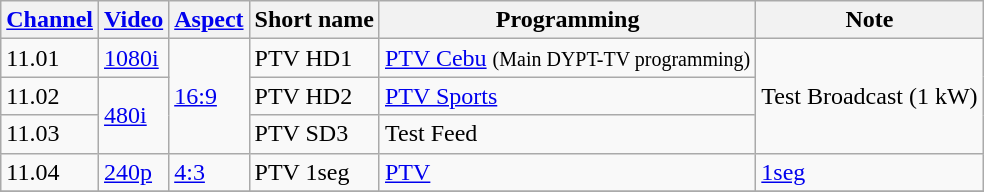<table class="wikitable">
<tr ABS>
<th><a href='#'>Channel</a></th>
<th><a href='#'>Video</a></th>
<th><a href='#'>Aspect</a></th>
<th>Short name</th>
<th>Programming</th>
<th>Note</th>
</tr>
<tr>
<td>11.01</td>
<td><a href='#'>1080i</a></td>
<td rowspan="3"><a href='#'>16:9</a></td>
<td>PTV HD1</td>
<td><a href='#'>PTV Cebu</a> <small>(Main DYPT-TV programming)</small></td>
<td rowspan="3">Test Broadcast (1 kW)</td>
</tr>
<tr>
<td>11.02</td>
<td rowspan="2"><a href='#'>480i</a></td>
<td>PTV HD2</td>
<td><a href='#'>PTV Sports</a></td>
</tr>
<tr>
<td>11.03</td>
<td>PTV SD3</td>
<td>Test Feed</td>
</tr>
<tr>
<td>11.04</td>
<td><a href='#'>240p</a></td>
<td><a href='#'>4:3</a></td>
<td>PTV 1seg</td>
<td><a href='#'>PTV</a></td>
<td><a href='#'>1seg</a></td>
</tr>
<tr>
</tr>
</table>
